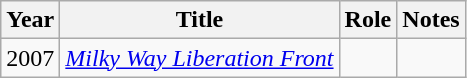<table class="wikitable">
<tr>
<th>Year</th>
<th>Title</th>
<th>Role</th>
<th>Notes</th>
</tr>
<tr>
<td align="center">2007</td>
<td><em><a href='#'>Milky Way Liberation Front</a></em></td>
<td align="center"></td>
<td></td>
</tr>
</table>
